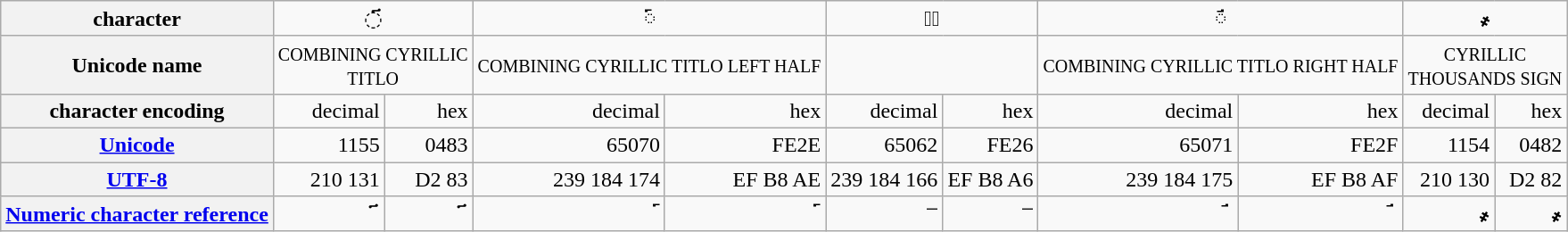<table class=wikitable style=text-align:right>
<tr align=center>
<th align=right>character</th>
<td colspan=2>◌҃</td>
<td colspan="2">◌︮</td>
<td colspan="2">◌︦</td>
<td colspan="2">◌︯</td>
<td colspan="2">҂</td>
</tr>
<tr align=center>
<th align=right>Unicode name</th>
<td colspan=2><small>COMBINING CYRILLIC<br>TITLO</small></td>
<td colspan="2"><small>COMBINING CYRILLIC TITLO LEFT HALF</small></td>
<td colspan="2"></td>
<td colspan="2"><small>COMBINING CYRILLIC TITLO RIGHT HALF</small></td>
<td colspan="2"><small>CYRILLIC<br>THOUSANDS SIGN</small></td>
</tr>
<tr>
<th align=left>character encoding</th>
<td>decimal</td>
<td>hex</td>
<td>decimal</td>
<td>hex</td>
<td>decimal</td>
<td>hex</td>
<td>decimal</td>
<td>hex</td>
<td>decimal</td>
<td>hex</td>
</tr>
<tr>
<th align=left><a href='#'>Unicode</a></th>
<td>1155</td>
<td>0483</td>
<td>65070</td>
<td>FE2E</td>
<td>65062</td>
<td>FE26</td>
<td>65071</td>
<td>FE2F</td>
<td>1154</td>
<td>0482</td>
</tr>
<tr>
<th align=left><a href='#'>UTF-8</a></th>
<td>210 131</td>
<td>D2 83</td>
<td>239 184 174</td>
<td>EF B8 AE</td>
<td>239 184 166</td>
<td>EF B8 A6</td>
<td>239 184 175</td>
<td>EF B8 AF</td>
<td>210 130</td>
<td>D2 82</td>
</tr>
<tr>
<th align=left><a href='#'>Numeric character reference</a></th>
<td>&#1155;</td>
<td>&#x0483;</td>
<td>&#65070;</td>
<td>&#xFE2E;</td>
<td>&#65062;</td>
<td>&#xFE26;</td>
<td>&#65071;</td>
<td>&#xFE2F;</td>
<td>&#1154;</td>
<td>&#x0482;</td>
</tr>
</table>
